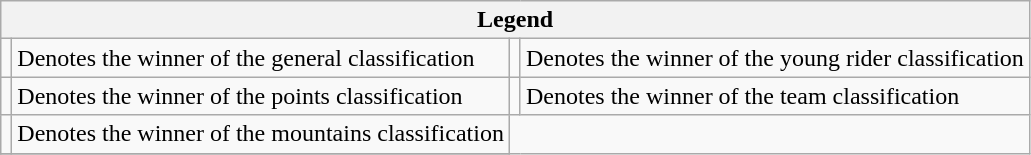<table class="wikitable">
<tr>
<th colspan="4">Legend</th>
</tr>
<tr>
<td></td>
<td>Denotes the winner of the general classification</td>
<td></td>
<td>Denotes the winner of the young rider classification</td>
</tr>
<tr>
<td></td>
<td>Denotes the winner of the points classification</td>
<td></td>
<td>Denotes the winner of the team classification</td>
</tr>
<tr>
<td></td>
<td>Denotes the winner of the mountains classification</td>
</tr>
<tr>
</tr>
</table>
